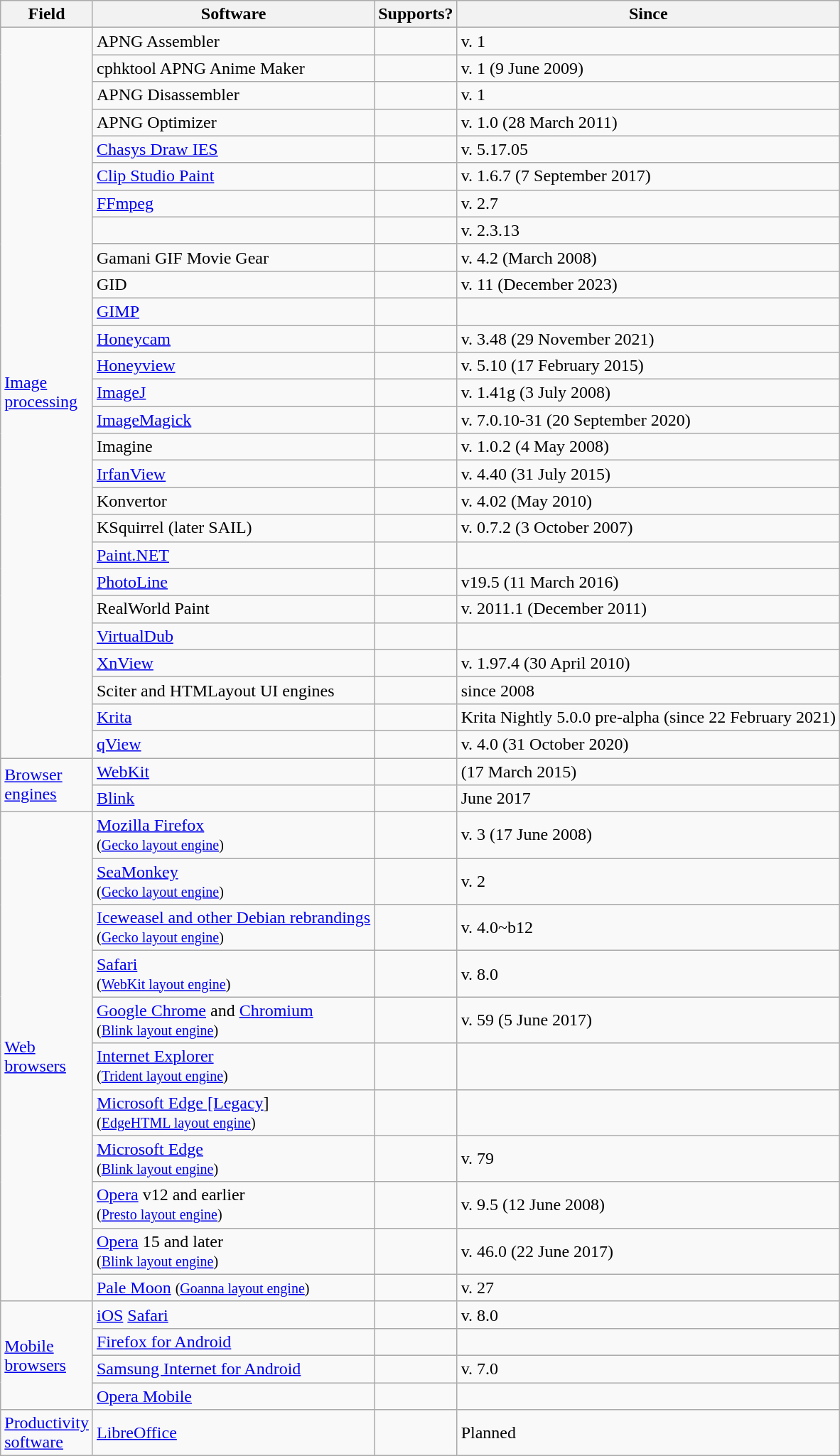<table class = "wikitable">
<tr>
<th>Field</th>
<th>Software</th>
<th>Supports?</th>
<th>Since</th>
</tr>
<tr>
<td rowspan="27"><a href='#'>Image<br>processing</a></td>
<td>APNG Assembler</td>
<td></td>
<td>v. 1</td>
</tr>
<tr>
<td>cphktool APNG Anime Maker</td>
<td></td>
<td>v. 1 (9 June 2009)</td>
</tr>
<tr>
<td>APNG Disassembler</td>
<td></td>
<td>v. 1 </td>
</tr>
<tr>
<td>APNG Optimizer</td>
<td></td>
<td>v. 1.0 (28 March 2011)</td>
</tr>
<tr>
<td><a href='#'>Chasys Draw IES</a></td>
<td></td>
<td>v. 5.17.05</td>
</tr>
<tr>
<td><a href='#'>Clip Studio Paint</a></td>
<td></td>
<td>v. 1.6.7 (7 September 2017)</td>
</tr>
<tr>
<td><a href='#'>FFmpeg</a></td>
<td></td>
<td>v. 2.7</td>
</tr>
<tr>
<td></td>
<td></td>
<td>v. 2.3.13</td>
</tr>
<tr>
<td>Gamani GIF Movie Gear</td>
<td></td>
<td>v. 4.2 (March 2008)</td>
</tr>
<tr>
<td>GID</td>
<td></td>
<td>v. 11 (December 2023)</td>
</tr>
<tr>
<td><a href='#'>GIMP</a></td>
<td></td>
<td></td>
</tr>
<tr>
<td><a href='#'>Honeycam</a></td>
<td></td>
<td>v. 3.48 (29 November 2021)</td>
</tr>
<tr>
<td><a href='#'>Honeyview</a></td>
<td></td>
<td>v. 5.10 (17 February 2015)</td>
</tr>
<tr>
<td><a href='#'>ImageJ</a></td>
<td></td>
<td>v. 1.41g (3 July 2008)</td>
</tr>
<tr>
<td><a href='#'>ImageMagick</a></td>
<td></td>
<td>v. 7.0.10-31 (20 September 2020)</td>
</tr>
<tr>
<td>Imagine</td>
<td></td>
<td>v. 1.0.2 (4 May 2008)</td>
</tr>
<tr>
<td><a href='#'>IrfanView</a></td>
<td></td>
<td>v. 4.40 (31 July 2015)</td>
</tr>
<tr>
<td>Konvertor</td>
<td></td>
<td>v. 4.02 (May 2010)</td>
</tr>
<tr>
<td>KSquirrel (later SAIL)</td>
<td></td>
<td>v. 0.7.2 (3 October 2007)</td>
</tr>
<tr>
<td><a href='#'>Paint.NET</a></td>
<td></td>
<td></td>
</tr>
<tr>
<td><a href='#'>PhotoLine</a></td>
<td></td>
<td>v19.5 (11 March 2016)</td>
</tr>
<tr>
<td>RealWorld Paint</td>
<td></td>
<td>v. 2011.1 (December 2011)</td>
</tr>
<tr>
<td><a href='#'>VirtualDub</a></td>
<td></td>
<td></td>
</tr>
<tr>
<td><a href='#'>XnView</a></td>
<td></td>
<td>v. 1.97.4 (30 April 2010)</td>
</tr>
<tr>
<td>Sciter and HTMLayout UI engines</td>
<td></td>
<td>since 2008</td>
</tr>
<tr>
<td><a href='#'>Krita</a></td>
<td></td>
<td>Krita Nightly 5.0.0 pre-alpha (since 22 February 2021)</td>
</tr>
<tr>
<td><a href='#'>qView</a></td>
<td></td>
<td>v. 4.0 (31 October 2020)</td>
</tr>
<tr>
<td rowspan = "2"><a href='#'>Browser<br>engines</a></td>
<td><a href='#'>WebKit</a></td>
<td></td>
<td>(17 March 2015)</td>
</tr>
<tr>
<td><a href='#'>Blink</a></td>
<td></td>
<td>June 2017</td>
</tr>
<tr>
<td rowspan = "11"><a href='#'>Web<br>browsers</a></td>
<td><a href='#'>Mozilla Firefox</a><br><small>(<a href='#'>Gecko layout engine</a>)</small></td>
<td></td>
<td>v. 3 (17 June 2008)</td>
</tr>
<tr>
<td><a href='#'>SeaMonkey</a><br><small>(<a href='#'>Gecko layout engine</a>)</small></td>
<td></td>
<td>v. 2</td>
</tr>
<tr>
<td><a href='#'>Iceweasel and other Debian rebrandings</a><br><small>(<a href='#'>Gecko layout engine</a>)</small></td>
<td></td>
<td>v. 4.0~b12</td>
</tr>
<tr>
<td><a href='#'>Safari</a><br><small>(<a href='#'>WebKit layout engine</a>)</small></td>
<td></td>
<td>v. 8.0</td>
</tr>
<tr>
<td><a href='#'>Google Chrome</a> and <a href='#'>Chromium</a><br><small>(<a href='#'>Blink layout engine</a>)</small></td>
<td></td>
<td>v. 59 (5 June 2017)</td>
</tr>
<tr>
<td><a href='#'>Internet Explorer</a><br><small>(<a href='#'>Trident layout engine</a>)</small></td>
<td></td>
<td></td>
</tr>
<tr>
<td><a href='#'>Microsoft Edge [Legacy</a>]<br><small>(<a href='#'>EdgeHTML layout engine</a>)</small></td>
<td></td>
<td></td>
</tr>
<tr>
<td><a href='#'>Microsoft Edge</a><br><small>(<a href='#'>Blink layout engine</a>)</small></td>
<td></td>
<td>v. 79</td>
</tr>
<tr>
<td><a href='#'>Opera</a> v12 and earlier<br><small>(<a href='#'>Presto layout engine</a>)</small></td>
<td></td>
<td>v. 9.5 (12 June 2008)</td>
</tr>
<tr>
<td><a href='#'>Opera</a> 15 and later<br><small>(<a href='#'>Blink layout engine</a>)</small></td>
<td></td>
<td>v. 46.0 (22 June 2017)</td>
</tr>
<tr>
<td><a href='#'>Pale Moon</a> <small>(<a href='#'>Goanna layout engine</a>)</small></td>
<td></td>
<td>v. 27</td>
</tr>
<tr>
<td rowspan = "4"><a href='#'>Mobile<br>browsers</a></td>
<td><a href='#'>iOS</a> <a href='#'>Safari</a></td>
<td></td>
<td>v. 8.0</td>
</tr>
<tr>
<td><a href='#'>Firefox for Android</a></td>
<td></td>
<td></td>
</tr>
<tr>
<td><a href='#'>Samsung Internet for Android</a></td>
<td></td>
<td>v. 7.0</td>
</tr>
<tr>
<td><a href='#'>Opera Mobile</a></td>
<td></td>
<td></td>
</tr>
<tr>
<td rowspan = "1"><a href='#'>Productivity<br>software</a></td>
<td><a href='#'>LibreOffice</a></td>
<td></td>
<td>Planned</td>
</tr>
</table>
